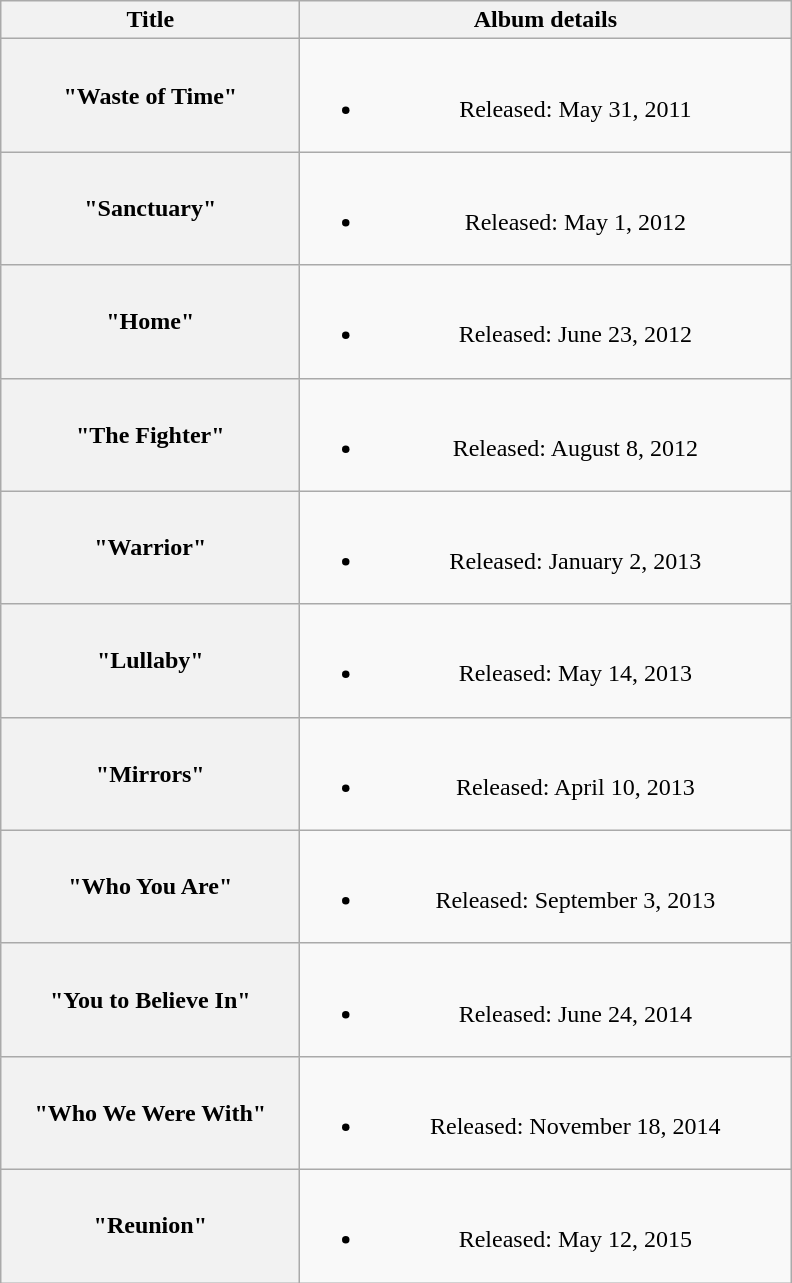<table class="wikitable plainrowheaders" style="text-align:center;">
<tr>
<th scope="col" style="width:12em;">Title</th>
<th scope="col" style="width:20em;">Album details</th>
</tr>
<tr>
<th scope="row">"Waste of Time"</th>
<td><br><ul><li>Released: May 31, 2011</li></ul></td>
</tr>
<tr>
<th scope="row">"Sanctuary"</th>
<td><br><ul><li>Released: May 1, 2012</li></ul></td>
</tr>
<tr>
<th scope="row">"Home"</th>
<td><br><ul><li>Released: June 23, 2012</li></ul></td>
</tr>
<tr>
<th scope="row">"The Fighter"</th>
<td><br><ul><li>Released: August 8, 2012</li></ul></td>
</tr>
<tr>
<th scope="row">"Warrior"</th>
<td><br><ul><li>Released: January 2, 2013</li></ul></td>
</tr>
<tr>
<th scope="row">"Lullaby"</th>
<td><br><ul><li>Released: May 14, 2013</li></ul></td>
</tr>
<tr>
<th scope="row">"Mirrors"</th>
<td><br><ul><li>Released: April 10, 2013</li></ul></td>
</tr>
<tr>
<th scope="row">"Who You Are"</th>
<td><br><ul><li>Released: September 3, 2013</li></ul></td>
</tr>
<tr>
<th scope="row">"You to Believe In"</th>
<td><br><ul><li>Released: June 24, 2014</li></ul></td>
</tr>
<tr>
<th scope="row">"Who We Were With"</th>
<td><br><ul><li>Released: November 18, 2014</li></ul></td>
</tr>
<tr>
<th scope="row">"Reunion"</th>
<td><br><ul><li>Released: May 12, 2015</li></ul></td>
</tr>
</table>
